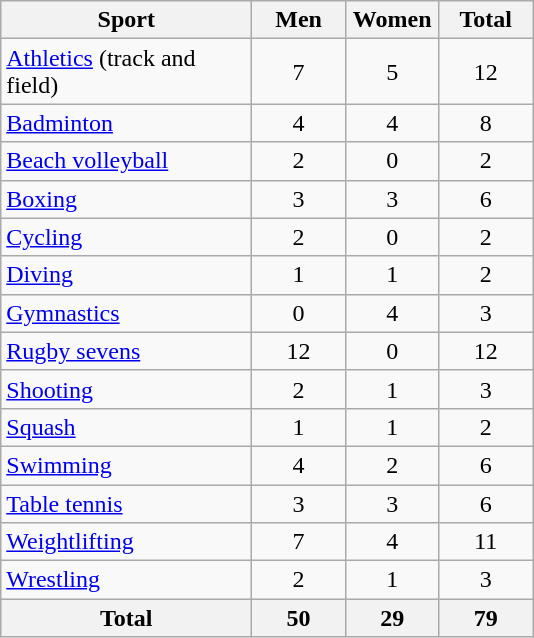<table class="wikitable sortable" style="text-align:center;">
<tr>
<th width=160>Sport</th>
<th width=55>Men</th>
<th width=55>Women</th>
<th width=55>Total</th>
</tr>
<tr>
<td align=left><a href='#'>Athletics</a> (track and field)</td>
<td>7</td>
<td>5</td>
<td>12</td>
</tr>
<tr>
<td align=left><a href='#'>Badminton</a></td>
<td>4</td>
<td>4</td>
<td>8</td>
</tr>
<tr>
<td align=left><a href='#'>Beach volleyball</a></td>
<td>2</td>
<td>0</td>
<td>2</td>
</tr>
<tr>
<td align=left><a href='#'>Boxing</a></td>
<td>3</td>
<td>3</td>
<td>6</td>
</tr>
<tr>
<td align=left><a href='#'>Cycling</a></td>
<td>2</td>
<td>0</td>
<td>2</td>
</tr>
<tr>
<td align=left><a href='#'>Diving</a></td>
<td>1</td>
<td>1</td>
<td>2</td>
</tr>
<tr>
<td align=left><a href='#'>Gymnastics</a></td>
<td>0</td>
<td>4</td>
<td>3</td>
</tr>
<tr>
<td align=left><a href='#'>Rugby sevens</a></td>
<td>12</td>
<td>0</td>
<td>12</td>
</tr>
<tr>
<td align=left><a href='#'>Shooting</a></td>
<td>2</td>
<td>1</td>
<td>3</td>
</tr>
<tr>
<td align=left><a href='#'>Squash</a></td>
<td>1</td>
<td>1</td>
<td>2</td>
</tr>
<tr>
<td align=left><a href='#'>Swimming</a></td>
<td>4</td>
<td>2</td>
<td>6</td>
</tr>
<tr>
<td align=left><a href='#'>Table tennis</a></td>
<td>3</td>
<td>3</td>
<td>6</td>
</tr>
<tr>
<td align=left><a href='#'>Weightlifting</a></td>
<td>7</td>
<td>4</td>
<td>11</td>
</tr>
<tr>
<td align=left><a href='#'>Wrestling</a></td>
<td>2</td>
<td>1</td>
<td>3</td>
</tr>
<tr>
<th>Total</th>
<th>50</th>
<th>29</th>
<th>79</th>
</tr>
</table>
